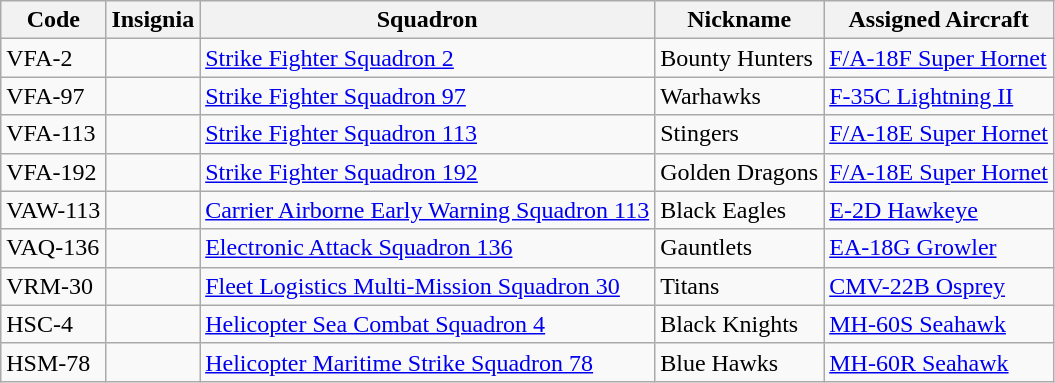<table class="wikitable sortable">
<tr>
<th>Code</th>
<th>Insignia</th>
<th>Squadron</th>
<th>Nickname</th>
<th>Assigned Aircraft</th>
</tr>
<tr>
<td>VFA-2</td>
<td></td>
<td><a href='#'>Strike Fighter Squadron 2</a></td>
<td>Bounty Hunters</td>
<td><a href='#'>F/A-18F Super Hornet</a></td>
</tr>
<tr>
<td>VFA-97</td>
<td></td>
<td><a href='#'>Strike Fighter Squadron 97</a></td>
<td>Warhawks</td>
<td><a href='#'>F-35C Lightning II</a></td>
</tr>
<tr>
<td>VFA-113</td>
<td></td>
<td><a href='#'>Strike Fighter Squadron 113</a></td>
<td>Stingers</td>
<td><a href='#'>F/A-18E Super Hornet</a></td>
</tr>
<tr>
<td>VFA-192</td>
<td></td>
<td><a href='#'>Strike Fighter Squadron 192</a></td>
<td>Golden Dragons</td>
<td><a href='#'>F/A-18E Super Hornet</a></td>
</tr>
<tr>
<td>VAW-113</td>
<td></td>
<td><a href='#'>Carrier Airborne Early Warning Squadron 113</a></td>
<td>Black Eagles</td>
<td><a href='#'>E-2D Hawkeye</a></td>
</tr>
<tr>
<td>VAQ-136</td>
<td></td>
<td><a href='#'>Electronic Attack Squadron 136</a></td>
<td>Gauntlets</td>
<td><a href='#'>EA-18G Growler</a></td>
</tr>
<tr>
<td>VRM-30</td>
<td></td>
<td><a href='#'>Fleet Logistics Multi-Mission Squadron 30</a></td>
<td>Titans</td>
<td><a href='#'>CMV-22B Osprey</a></td>
</tr>
<tr>
<td>HSC-4</td>
<td></td>
<td><a href='#'>Helicopter Sea Combat Squadron 4</a></td>
<td>Black Knights</td>
<td><a href='#'>MH-60S Seahawk</a></td>
</tr>
<tr>
<td>HSM-78</td>
<td></td>
<td><a href='#'>Helicopter Maritime Strike Squadron 78</a></td>
<td>Blue Hawks</td>
<td><a href='#'>MH-60R Seahawk</a></td>
</tr>
</table>
